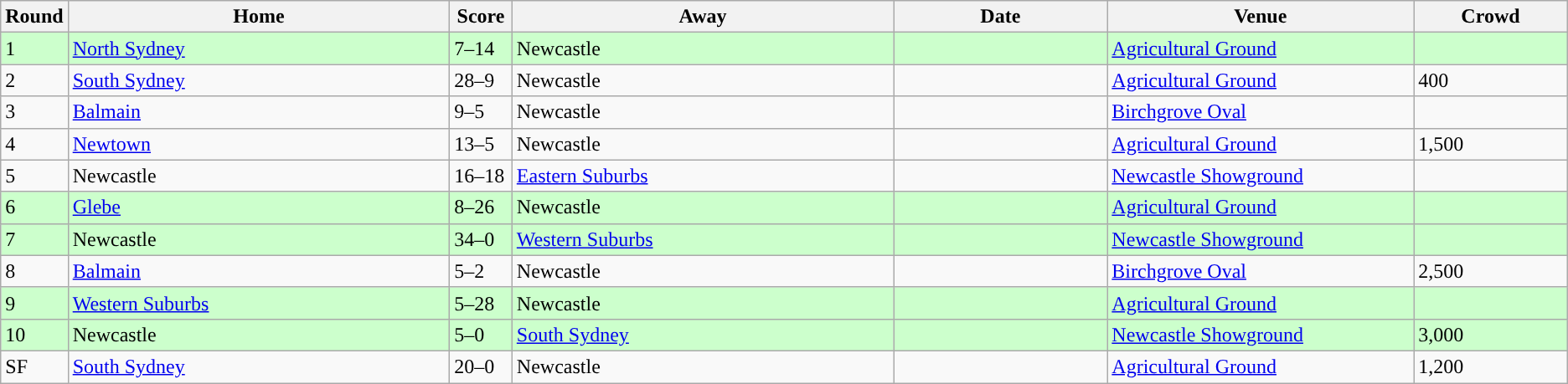<table class="wikitable sortable">
<tr>
<th width=2%>Round</th>
<th width=25%>Home</th>
<th width=4%>Score</th>
<th width=25%>Away</th>
<th width=14%>Date</th>
<th width=20%>Venue</th>
<th width=10%>Crowd</th>
</tr>
<tr bgcolor=#ccffcc>
<td>1</td>
<td align=left><a href='#'>North Sydney</a></td>
<td>7–14</td>
<td align=left>Newcastle</td>
<td></td>
<td><a href='#'>Agricultural Ground</a></td>
<td></td>
</tr>
<tr>
<td>2</td>
<td align=left><a href='#'>South Sydney</a></td>
<td>28–9</td>
<td align=left>Newcastle</td>
<td></td>
<td><a href='#'>Agricultural Ground</a></td>
<td>400</td>
</tr>
<tr>
<td>3</td>
<td align=left><a href='#'>Balmain</a></td>
<td>9–5</td>
<td align=left>Newcastle</td>
<td></td>
<td><a href='#'>Birchgrove Oval</a></td>
<td></td>
</tr>
<tr>
<td>4</td>
<td align=left><a href='#'>Newtown</a></td>
<td>13–5</td>
<td align=left>Newcastle</td>
<td></td>
<td><a href='#'>Agricultural Ground</a></td>
<td>1,500</td>
</tr>
<tr>
<td>5</td>
<td align=left>Newcastle</td>
<td>16–18</td>
<td align=left><a href='#'>Eastern Suburbs</a></td>
<td></td>
<td><a href='#'>Newcastle Showground</a></td>
<td></td>
</tr>
<tr bgcolor=#ccffcc>
<td>6</td>
<td align=left><a href='#'>Glebe</a></td>
<td>8–26</td>
<td align=left>Newcastle</td>
<td></td>
<td><a href='#'>Agricultural Ground</a></td>
<td></td>
</tr>
<tr bgcolor=#ccffcc>
<td>7</td>
<td align=left>Newcastle</td>
<td>34–0</td>
<td align=left><a href='#'>Western Suburbs</a></td>
<td></td>
<td><a href='#'>Newcastle Showground</a></td>
<td></td>
</tr>
<tr>
<td>8</td>
<td align=left><a href='#'>Balmain</a></td>
<td>5–2</td>
<td align=left>Newcastle</td>
<td></td>
<td><a href='#'>Birchgrove Oval</a></td>
<td>2,500</td>
</tr>
<tr bgcolor=#ccffcc>
<td>9</td>
<td align=left><a href='#'>Western Suburbs</a></td>
<td>5–28</td>
<td align=left>Newcastle</td>
<td></td>
<td><a href='#'>Agricultural Ground</a></td>
<td></td>
</tr>
<tr bgcolor=#ccffcc>
<td>10</td>
<td align=left>Newcastle</td>
<td>5–0</td>
<td align=left><a href='#'>South Sydney</a></td>
<td></td>
<td><a href='#'>Newcastle Showground</a></td>
<td>3,000</td>
</tr>
<tr>
<td>SF</td>
<td align=left><a href='#'>South Sydney</a></td>
<td>20–0</td>
<td align=left>Newcastle</td>
<td></td>
<td><a href='#'>Agricultural Ground</a></td>
<td>1,200</td>
</tr>
</table>
